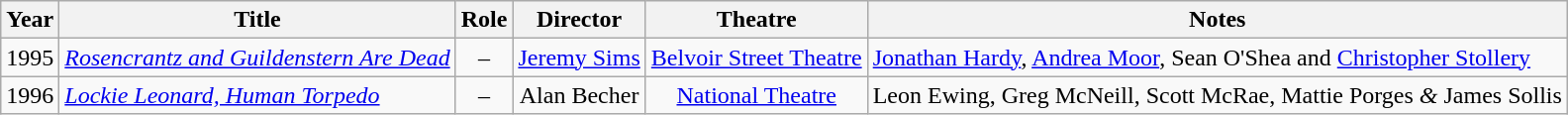<table class="wikitable">
<tr>
<th>Year</th>
<th>Title</th>
<th>Role</th>
<th>Director</th>
<th>Theatre</th>
<th>Notes</th>
</tr>
<tr>
<td style="text-align:center;">1995</td>
<td><em><a href='#'>Rosencrantz and Guildenstern Are Dead</a></em></td>
<td style="text-align:center;">–</td>
<td style="text-align:center;"><a href='#'>Jeremy Sims</a></td>
<td style="text-align:center;"><a href='#'>Belvoir Street Theatre</a></td>
<td><a href='#'>Jonathan Hardy</a>, <a href='#'>Andrea Moor</a>, Sean O'Shea and <a href='#'>Christopher Stollery</a></td>
</tr>
<tr>
<td style="text-align:center;">1996</td>
<td><em><a href='#'>Lockie Leonard, Human Torpedo</a></em></td>
<td style="text-align:center;">–</td>
<td style="text-align:center;">Alan Becher</td>
<td style="text-align:center;"><a href='#'>National Theatre</a></td>
<td>Leon Ewing, Greg McNeill, Scott McRae, Mattie Porges <em>&</em> James Sollis</td>
</tr>
</table>
